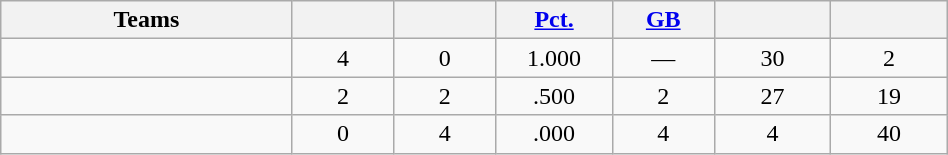<table class="wikitable" width="50%" style="text-align:center;">
<tr>
<th width="20%">Teams</th>
<th width="7%"></th>
<th width="7%"></th>
<th width="8%"><a href='#'>Pct.</a></th>
<th width="7%"><a href='#'>GB</a></th>
<th width="8%"></th>
<th width="8%"></th>
</tr>
<tr>
<td align=left></td>
<td>4</td>
<td>0</td>
<td>1.000</td>
<td>—</td>
<td>30</td>
<td>2</td>
</tr>
<tr>
<td align=left></td>
<td>2</td>
<td>2</td>
<td>.500</td>
<td>2</td>
<td>27</td>
<td>19</td>
</tr>
<tr>
<td align=left></td>
<td>0</td>
<td>4</td>
<td>.000</td>
<td>4</td>
<td>4</td>
<td>40</td>
</tr>
</table>
